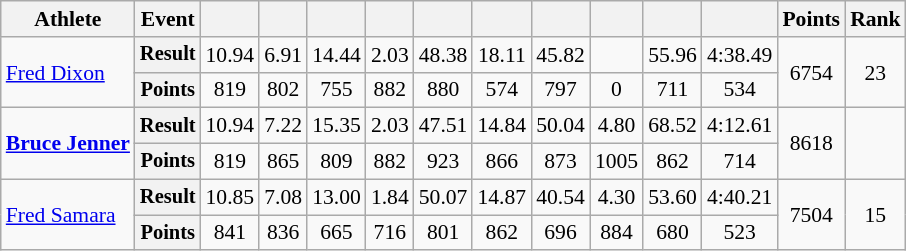<table class=wikitable style=font-size:90%;text-align:center>
<tr>
<th>Athlete</th>
<th>Event</th>
<th></th>
<th></th>
<th></th>
<th></th>
<th></th>
<th></th>
<th></th>
<th></th>
<th></th>
<th></th>
<th>Points</th>
<th>Rank</th>
</tr>
<tr>
<td align=left rowspan=2><a href='#'>Fred Dixon</a></td>
<th style=font-size:95%>Result</th>
<td>10.94</td>
<td>6.91</td>
<td>14.44</td>
<td>2.03</td>
<td>48.38</td>
<td>18.11</td>
<td>45.82</td>
<td></td>
<td>55.96</td>
<td>4:38.49</td>
<td rowspan=2>6754</td>
<td rowspan=2>23</td>
</tr>
<tr>
<th style=font-size:95%>Points</th>
<td>819</td>
<td>802</td>
<td>755</td>
<td>882</td>
<td>880</td>
<td>574</td>
<td>797</td>
<td>0</td>
<td>711</td>
<td>534</td>
</tr>
<tr>
<td align=left rowspan=2><strong><a href='#'>Bruce Jenner</a></strong></td>
<th style=font-size:95%>Result</th>
<td>10.94</td>
<td>7.22</td>
<td>15.35</td>
<td>2.03</td>
<td>47.51</td>
<td>14.84</td>
<td>50.04</td>
<td>4.80</td>
<td>68.52</td>
<td>4:12.61</td>
<td rowspan=2>8618 </td>
<td rowspan=2></td>
</tr>
<tr>
<th style=font-size:95%>Points</th>
<td>819</td>
<td>865</td>
<td>809</td>
<td>882</td>
<td>923</td>
<td>866</td>
<td>873</td>
<td>1005</td>
<td>862</td>
<td>714</td>
</tr>
<tr>
<td align=left rowspan=2><a href='#'>Fred Samara</a></td>
<th style=font-size:95%>Result</th>
<td>10.85</td>
<td>7.08</td>
<td>13.00</td>
<td>1.84</td>
<td>50.07</td>
<td>14.87</td>
<td>40.54</td>
<td>4.30</td>
<td>53.60</td>
<td>4:40.21</td>
<td rowspan=2>7504</td>
<td rowspan=2>15</td>
</tr>
<tr>
<th style=font-size:95%>Points</th>
<td>841</td>
<td>836</td>
<td>665</td>
<td>716</td>
<td>801</td>
<td>862</td>
<td>696</td>
<td>884</td>
<td>680</td>
<td>523</td>
</tr>
</table>
